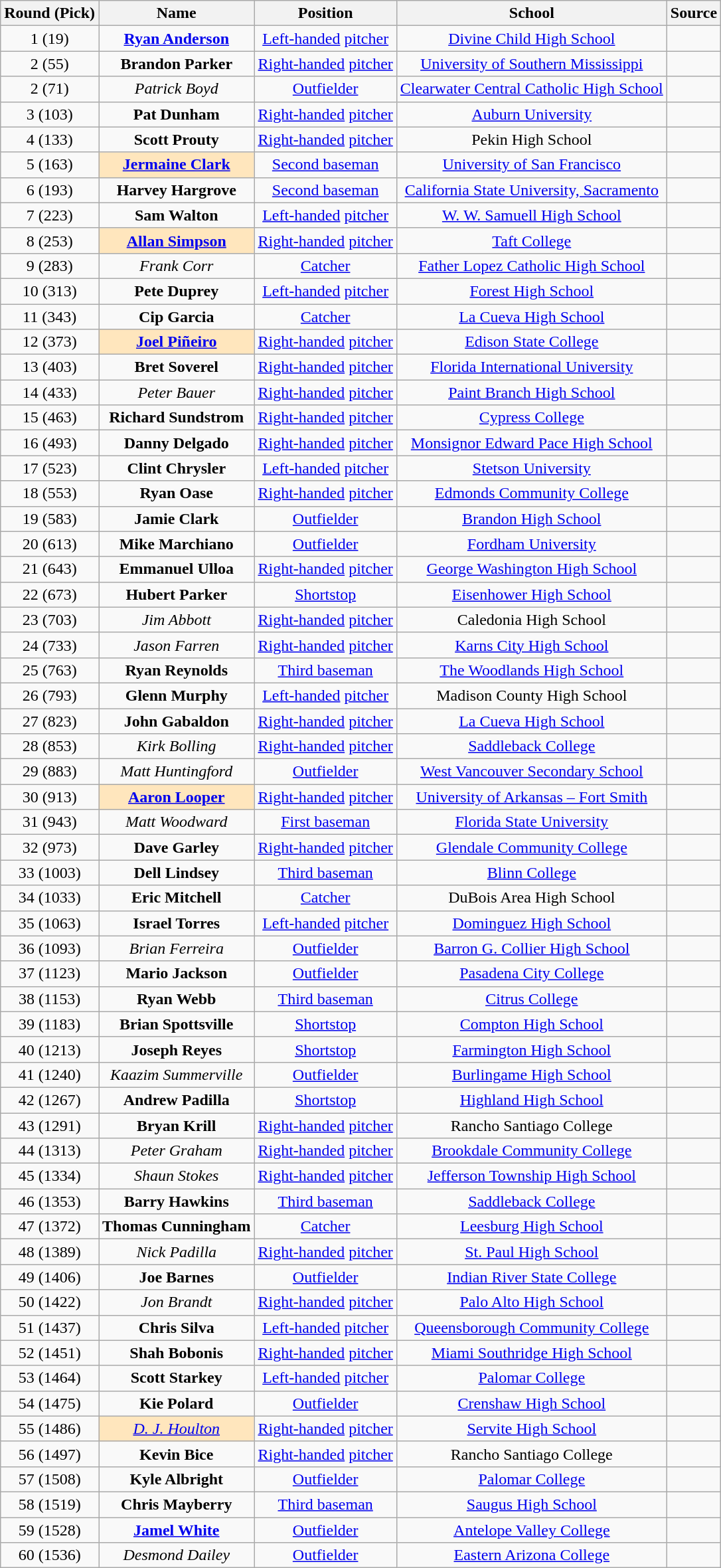<table class="wikitable" style="text-align:center;">
<tr>
<th>Round (Pick)</th>
<th>Name</th>
<th>Position</th>
<th>School</th>
<th>Source</th>
</tr>
<tr>
<td>1 (19)</td>
<td><strong><a href='#'>Ryan Anderson</a></strong></td>
<td><a href='#'>Left-handed</a> <a href='#'>pitcher</a></td>
<td><a href='#'>Divine Child High School</a></td>
<td></td>
</tr>
<tr>
<td>2 (55)</td>
<td><strong>Brandon Parker</strong></td>
<td><a href='#'>Right-handed</a> <a href='#'>pitcher</a></td>
<td><a href='#'>University of Southern Mississippi</a></td>
<td></td>
</tr>
<tr>
<td>2 (71)</td>
<td><em>Patrick Boyd</em></td>
<td><a href='#'>Outfielder</a></td>
<td><a href='#'>Clearwater Central Catholic High School</a></td>
<td></td>
</tr>
<tr>
<td>3 (103)</td>
<td><strong>Pat Dunham</strong></td>
<td><a href='#'>Right-handed</a> <a href='#'>pitcher</a></td>
<td><a href='#'>Auburn University</a></td>
<td></td>
</tr>
<tr>
<td>4 (133)</td>
<td><strong>Scott Prouty</strong></td>
<td><a href='#'>Right-handed</a> <a href='#'>pitcher</a></td>
<td>Pekin High School</td>
<td></td>
</tr>
<tr>
<td>5 (163)</td>
<td style="background-color: #FFE6BD"><strong><a href='#'>Jermaine Clark</a></strong></td>
<td><a href='#'>Second baseman</a></td>
<td><a href='#'>University of San Francisco</a></td>
<td></td>
</tr>
<tr>
<td>6 (193)</td>
<td><strong>Harvey Hargrove</strong></td>
<td><a href='#'>Second baseman</a></td>
<td><a href='#'>California State University, Sacramento</a></td>
<td></td>
</tr>
<tr>
<td>7 (223)</td>
<td><strong>Sam Walton</strong></td>
<td><a href='#'>Left-handed</a> <a href='#'>pitcher</a></td>
<td><a href='#'>W. W. Samuell High School</a></td>
<td></td>
</tr>
<tr>
<td>8 (253)</td>
<td style="background-color: #FFE6BD"><strong><a href='#'>Allan Simpson</a></strong></td>
<td><a href='#'>Right-handed</a> <a href='#'>pitcher</a></td>
<td><a href='#'>Taft College</a></td>
<td></td>
</tr>
<tr>
<td>9 (283)</td>
<td><em>Frank Corr</em></td>
<td><a href='#'>Catcher</a></td>
<td><a href='#'>Father Lopez Catholic High School</a></td>
<td></td>
</tr>
<tr>
<td>10 (313)</td>
<td><strong>Pete Duprey</strong></td>
<td><a href='#'>Left-handed</a> <a href='#'>pitcher</a></td>
<td><a href='#'>Forest High School</a></td>
<td></td>
</tr>
<tr>
<td>11 (343)</td>
<td><strong>Cip Garcia</strong></td>
<td><a href='#'>Catcher</a></td>
<td><a href='#'>La Cueva High School</a></td>
<td></td>
</tr>
<tr>
<td>12 (373)</td>
<td style="background-color: #FFE6BD"><strong><a href='#'>Joel Piñeiro</a></strong></td>
<td><a href='#'>Right-handed</a> <a href='#'>pitcher</a></td>
<td><a href='#'>Edison State College</a></td>
<td></td>
</tr>
<tr>
<td>13 (403)</td>
<td><strong>Bret Soverel</strong></td>
<td><a href='#'>Right-handed</a> <a href='#'>pitcher</a></td>
<td><a href='#'>Florida International University</a></td>
<td></td>
</tr>
<tr>
<td>14 (433)</td>
<td><em>Peter Bauer</em></td>
<td><a href='#'>Right-handed</a> <a href='#'>pitcher</a></td>
<td><a href='#'>Paint Branch High School</a></td>
<td></td>
</tr>
<tr>
<td>15 (463)</td>
<td><strong>Richard Sundstrom</strong></td>
<td><a href='#'>Right-handed</a> <a href='#'>pitcher</a></td>
<td><a href='#'>Cypress College</a></td>
<td></td>
</tr>
<tr>
<td>16 (493)</td>
<td><strong>Danny Delgado</strong></td>
<td><a href='#'>Right-handed</a> <a href='#'>pitcher</a></td>
<td><a href='#'>Monsignor Edward Pace High School</a></td>
<td></td>
</tr>
<tr>
<td>17 (523)</td>
<td><strong>Clint Chrysler</strong></td>
<td><a href='#'>Left-handed</a> <a href='#'>pitcher</a></td>
<td><a href='#'>Stetson University</a></td>
<td></td>
</tr>
<tr>
<td>18 (553)</td>
<td><strong>Ryan Oase</strong></td>
<td><a href='#'>Right-handed</a> <a href='#'>pitcher</a></td>
<td><a href='#'>Edmonds Community College</a></td>
<td></td>
</tr>
<tr>
<td>19 (583)</td>
<td><strong>Jamie Clark</strong></td>
<td><a href='#'>Outfielder</a></td>
<td><a href='#'>Brandon High School</a></td>
<td></td>
</tr>
<tr>
<td>20 (613)</td>
<td><strong>Mike Marchiano</strong></td>
<td><a href='#'>Outfielder</a></td>
<td><a href='#'>Fordham University</a></td>
<td></td>
</tr>
<tr>
<td>21 (643)</td>
<td><strong>Emmanuel Ulloa</strong></td>
<td><a href='#'>Right-handed</a> <a href='#'>pitcher</a></td>
<td><a href='#'>George Washington High School</a></td>
<td></td>
</tr>
<tr>
<td>22 (673)</td>
<td><strong>Hubert Parker</strong></td>
<td><a href='#'>Shortstop</a></td>
<td><a href='#'>Eisenhower High School</a></td>
<td></td>
</tr>
<tr>
<td>23 (703)</td>
<td><em>Jim Abbott</em></td>
<td><a href='#'>Right-handed</a> <a href='#'>pitcher</a></td>
<td>Caledonia High School</td>
<td></td>
</tr>
<tr>
<td>24 (733)</td>
<td><em>Jason Farren</em></td>
<td><a href='#'>Right-handed</a> <a href='#'>pitcher</a></td>
<td><a href='#'>Karns City High School</a></td>
<td></td>
</tr>
<tr>
<td>25 (763)</td>
<td><strong>Ryan Reynolds</strong></td>
<td><a href='#'>Third baseman</a></td>
<td><a href='#'>The Woodlands High School</a></td>
<td></td>
</tr>
<tr>
<td>26 (793)</td>
<td><strong>Glenn Murphy</strong></td>
<td><a href='#'>Left-handed</a> <a href='#'>pitcher</a></td>
<td>Madison County High School</td>
<td></td>
</tr>
<tr>
<td>27 (823)</td>
<td><strong>John Gabaldon</strong></td>
<td><a href='#'>Right-handed</a> <a href='#'>pitcher</a></td>
<td><a href='#'>La Cueva High School</a></td>
<td></td>
</tr>
<tr>
<td>28 (853)</td>
<td><em>Kirk Bolling</em></td>
<td><a href='#'>Right-handed</a> <a href='#'>pitcher</a></td>
<td><a href='#'>Saddleback College</a></td>
<td></td>
</tr>
<tr>
<td>29 (883)</td>
<td><em>Matt Huntingford</em></td>
<td><a href='#'>Outfielder</a></td>
<td><a href='#'>West Vancouver Secondary School</a></td>
<td></td>
</tr>
<tr>
<td>30 (913)</td>
<td style="background-color: #FFE6BD"><strong><a href='#'>Aaron Looper</a></strong></td>
<td><a href='#'>Right-handed</a> <a href='#'>pitcher</a></td>
<td><a href='#'>University of Arkansas – Fort Smith</a></td>
<td></td>
</tr>
<tr>
<td>31 (943)</td>
<td><em>Matt Woodward</em></td>
<td><a href='#'>First baseman</a></td>
<td><a href='#'>Florida State University</a></td>
<td></td>
</tr>
<tr>
<td>32 (973)</td>
<td><strong>Dave Garley</strong></td>
<td><a href='#'>Right-handed</a> <a href='#'>pitcher</a></td>
<td><a href='#'>Glendale Community College</a></td>
<td></td>
</tr>
<tr>
<td>33 (1003)</td>
<td><strong>Dell Lindsey</strong></td>
<td><a href='#'>Third baseman</a></td>
<td><a href='#'>Blinn College</a></td>
<td></td>
</tr>
<tr>
<td>34 (1033)</td>
<td><strong>Eric Mitchell</strong></td>
<td><a href='#'>Catcher</a></td>
<td>DuBois Area High School</td>
<td></td>
</tr>
<tr>
<td>35 (1063)</td>
<td><strong>Israel Torres</strong></td>
<td><a href='#'>Left-handed</a> <a href='#'>pitcher</a></td>
<td><a href='#'>Dominguez High School</a></td>
<td></td>
</tr>
<tr>
<td>36 (1093)</td>
<td><em>Brian Ferreira</em></td>
<td><a href='#'>Outfielder</a></td>
<td><a href='#'>Barron G. Collier High School</a></td>
<td></td>
</tr>
<tr>
<td>37 (1123)</td>
<td><strong>Mario Jackson</strong></td>
<td><a href='#'>Outfielder</a></td>
<td><a href='#'>Pasadena City College</a></td>
<td></td>
</tr>
<tr>
<td>38 (1153)</td>
<td><strong>Ryan Webb</strong></td>
<td><a href='#'>Third baseman</a></td>
<td><a href='#'>Citrus College</a></td>
<td></td>
</tr>
<tr>
<td>39 (1183)</td>
<td><strong>Brian Spottsville</strong></td>
<td><a href='#'>Shortstop</a></td>
<td><a href='#'>Compton High School</a></td>
<td></td>
</tr>
<tr>
<td>40 (1213)</td>
<td><strong>Joseph Reyes</strong></td>
<td><a href='#'>Shortstop</a></td>
<td><a href='#'>Farmington High School</a></td>
<td></td>
</tr>
<tr>
<td>41 (1240)</td>
<td><em>Kaazim Summerville</em></td>
<td><a href='#'>Outfielder</a></td>
<td><a href='#'>Burlingame High School</a></td>
<td></td>
</tr>
<tr>
<td>42 (1267)</td>
<td><strong>Andrew Padilla</strong></td>
<td><a href='#'>Shortstop</a></td>
<td><a href='#'>Highland High School</a></td>
<td></td>
</tr>
<tr>
<td>43 (1291)</td>
<td><strong>Bryan Krill</strong></td>
<td><a href='#'>Right-handed</a> <a href='#'>pitcher</a></td>
<td>Rancho Santiago College</td>
<td></td>
</tr>
<tr>
<td>44 (1313)</td>
<td><em>Peter Graham</em></td>
<td><a href='#'>Right-handed</a> <a href='#'>pitcher</a></td>
<td><a href='#'>Brookdale Community College</a></td>
<td></td>
</tr>
<tr>
<td>45 (1334)</td>
<td><em>Shaun Stokes</em></td>
<td><a href='#'>Right-handed</a> <a href='#'>pitcher</a></td>
<td><a href='#'>Jefferson Township High School</a></td>
<td></td>
</tr>
<tr>
<td>46 (1353)</td>
<td><strong>Barry Hawkins</strong></td>
<td><a href='#'>Third baseman</a></td>
<td><a href='#'>Saddleback College</a></td>
<td></td>
</tr>
<tr>
<td>47 (1372)</td>
<td><strong>Thomas Cunningham</strong></td>
<td><a href='#'>Catcher</a></td>
<td><a href='#'>Leesburg High School</a></td>
<td></td>
</tr>
<tr>
<td>48 (1389)</td>
<td><em>Nick Padilla</em></td>
<td><a href='#'>Right-handed</a> <a href='#'>pitcher</a></td>
<td><a href='#'>St. Paul High School</a></td>
<td></td>
</tr>
<tr>
<td>49 (1406)</td>
<td><strong>Joe Barnes</strong></td>
<td><a href='#'>Outfielder</a></td>
<td><a href='#'>Indian River State College</a></td>
<td></td>
</tr>
<tr>
<td>50 (1422)</td>
<td><em>Jon Brandt</em></td>
<td><a href='#'>Right-handed</a> <a href='#'>pitcher</a></td>
<td><a href='#'>Palo Alto High School</a></td>
<td></td>
</tr>
<tr>
<td>51 (1437)</td>
<td><strong>Chris Silva</strong></td>
<td><a href='#'>Left-handed</a> <a href='#'>pitcher</a></td>
<td><a href='#'>Queensborough Community College</a></td>
<td></td>
</tr>
<tr>
<td>52 (1451)</td>
<td><strong>Shah Bobonis</strong></td>
<td><a href='#'>Right-handed</a> <a href='#'>pitcher</a></td>
<td><a href='#'>Miami Southridge High School</a></td>
<td></td>
</tr>
<tr>
<td>53 (1464)</td>
<td><strong>Scott Starkey</strong></td>
<td><a href='#'>Left-handed</a> <a href='#'>pitcher</a></td>
<td><a href='#'>Palomar College</a></td>
<td></td>
</tr>
<tr>
<td>54 (1475)</td>
<td><strong>Kie Polard</strong></td>
<td><a href='#'>Outfielder</a></td>
<td><a href='#'>Crenshaw High School</a></td>
<td></td>
</tr>
<tr>
<td>55 (1486)</td>
<td style="background-color: #FFE6BD"><em><a href='#'>D. J. Houlton</a></em></td>
<td><a href='#'>Right-handed</a> <a href='#'>pitcher</a></td>
<td><a href='#'>Servite High School</a></td>
<td></td>
</tr>
<tr>
<td>56 (1497)</td>
<td><strong>Kevin Bice</strong></td>
<td><a href='#'>Right-handed</a> <a href='#'>pitcher</a></td>
<td>Rancho Santiago College</td>
<td></td>
</tr>
<tr>
<td>57 (1508)</td>
<td><strong>Kyle Albright</strong></td>
<td><a href='#'>Outfielder</a></td>
<td><a href='#'>Palomar College</a></td>
<td></td>
</tr>
<tr>
<td>58 (1519)</td>
<td><strong>Chris Mayberry</strong></td>
<td><a href='#'>Third baseman</a></td>
<td><a href='#'>Saugus High School</a></td>
<td></td>
</tr>
<tr>
<td>59 (1528)</td>
<td><strong><a href='#'>Jamel White</a></strong></td>
<td><a href='#'>Outfielder</a></td>
<td><a href='#'>Antelope Valley College</a></td>
<td></td>
</tr>
<tr>
<td>60 (1536)</td>
<td><em>Desmond Dailey</em></td>
<td><a href='#'>Outfielder</a></td>
<td><a href='#'>Eastern Arizona College</a></td>
<td></td>
</tr>
</table>
